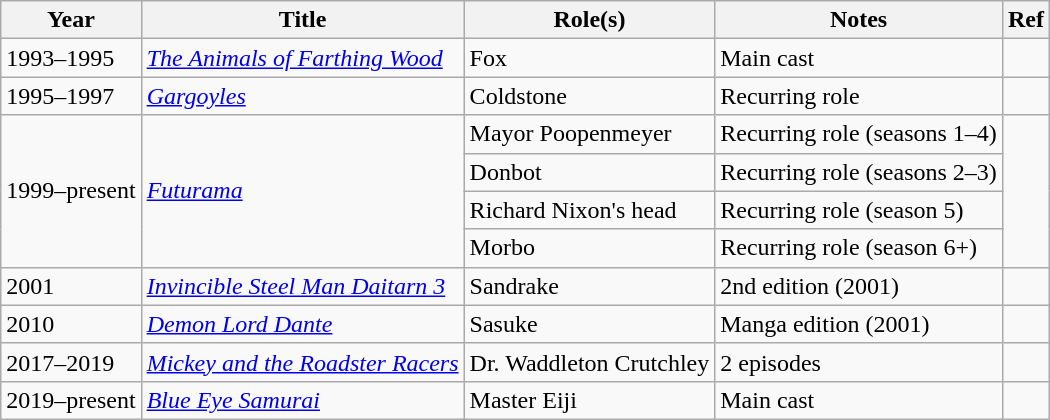<table class="wikitable plainrowheaders sortable">
<tr>
<th scope="col">Year</th>
<th scope="col">Title</th>
<th scope="col">Role(s)</th>
<th scope="col">Notes</th>
<th scope="col" class="unsortable">Ref</th>
</tr>
<tr>
<td>1993–1995</td>
<td><em><a href='#'>The Animals of Farthing Wood</a></em></td>
<td>Fox</td>
<td>Main cast</td>
<td></td>
</tr>
<tr>
<td>1995–1997</td>
<td><em><a href='#'>Gargoyles</a></em></td>
<td>Coldstone</td>
<td>Recurring role</td>
<td></td>
</tr>
<tr>
<td rowspan=4>1999–present</td>
<td rowspan=4><em><a href='#'>Futurama</a></em></td>
<td>Mayor Poopenmeyer</td>
<td>Recurring role (seasons 1–4)</td>
<td rowspan=4></td>
</tr>
<tr>
<td>Donbot</td>
<td>Recurring role (seasons 2–3)</td>
</tr>
<tr>
<td>Richard Nixon's head</td>
<td>Recurring role (season 5)</td>
</tr>
<tr>
<td>Morbo</td>
<td>Recurring role (season 6+)</td>
</tr>
<tr>
<td>2001</td>
<td><em><a href='#'>Invincible Steel Man Daitarn 3</a></em></td>
<td>Sandrake</td>
<td>2nd edition (2001)</td>
<td></td>
</tr>
<tr>
<td>2010</td>
<td><em><a href='#'>Demon Lord Dante</a></em></td>
<td>Sasuke</td>
<td>Manga edition (2001)</td>
<td></td>
</tr>
<tr>
<td>2017–2019</td>
<td><em><a href='#'>Mickey and the Roadster Racers</a></em></td>
<td>Dr. Waddleton Crutchley</td>
<td>2 episodes</td>
<td></td>
</tr>
<tr>
<td>2019–present</td>
<td><em><a href='#'>Blue Eye Samurai</a></em></td>
<td>Master Eiji</td>
<td>Main cast</td>
<td></td>
</tr>
</table>
